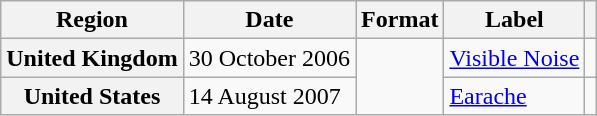<table class="wikitable plainrowheaders">
<tr>
<th scope="col">Region</th>
<th scope="col">Date</th>
<th scope="col">Format</th>
<th scope="col">Label</th>
<th scope="col"></th>
</tr>
<tr>
<th scope="row">United Kingdom</th>
<td>30 October 2006</td>
<td rowspan="2"></td>
<td><a href='#'>Visible Noise</a></td>
<td></td>
</tr>
<tr>
<th scope="row">United States</th>
<td>14 August 2007</td>
<td><a href='#'>Earache</a></td>
<td></td>
</tr>
</table>
